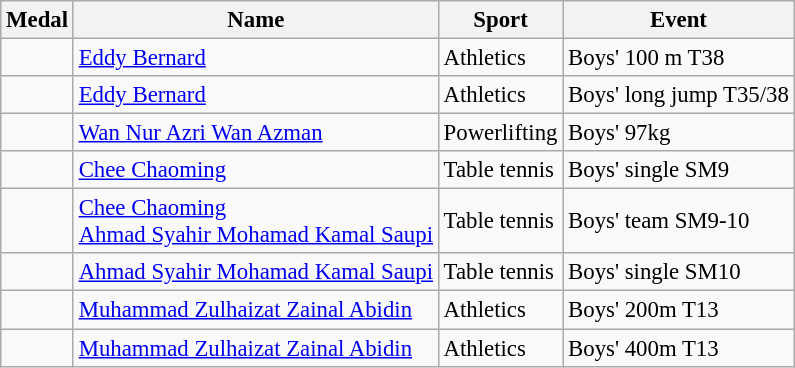<table class="wikitable sortable"  style="font-size:95%">
<tr>
<th>Medal</th>
<th>Name</th>
<th>Sport</th>
<th>Event</th>
</tr>
<tr>
<td></td>
<td><a href='#'>Eddy Bernard</a></td>
<td>Athletics</td>
<td>Boys' 100 m T38</td>
</tr>
<tr>
<td></td>
<td><a href='#'>Eddy Bernard</a></td>
<td>Athletics</td>
<td>Boys' long jump T35/38</td>
</tr>
<tr>
<td></td>
<td><a href='#'>Wan Nur Azri Wan Azman</a></td>
<td>Powerlifting</td>
<td>Boys' 97kg</td>
</tr>
<tr>
<td></td>
<td><a href='#'>Chee Chaoming</a></td>
<td>Table tennis</td>
<td>Boys' single SM9</td>
</tr>
<tr>
<td></td>
<td><a href='#'>Chee Chaoming</a><br><a href='#'>Ahmad Syahir Mohamad Kamal Saupi</a></td>
<td>Table tennis</td>
<td>Boys' team SM9-10</td>
</tr>
<tr>
<td></td>
<td><a href='#'>Ahmad Syahir Mohamad Kamal Saupi</a></td>
<td>Table tennis</td>
<td>Boys' single SM10</td>
</tr>
<tr>
<td></td>
<td><a href='#'>Muhammad Zulhaizat Zainal Abidin</a></td>
<td>Athletics</td>
<td>Boys' 200m T13</td>
</tr>
<tr>
<td></td>
<td><a href='#'>Muhammad Zulhaizat Zainal Abidin</a></td>
<td>Athletics</td>
<td>Boys' 400m T13</td>
</tr>
</table>
